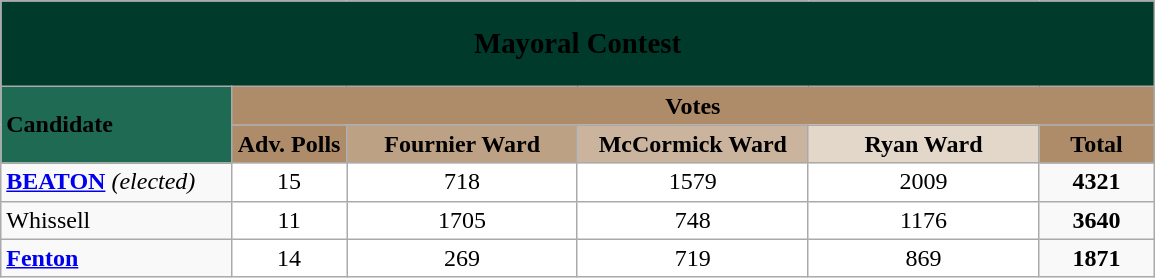<table class="wikitable" border="1" width="770">
<tr>
<td style= "text-align:center; height: 50px;" colspan="6" bgcolor=003A2A><span><big><strong>Mayoral  Contest</strong></big></span></td>
</tr>
<tr>
<td style="text-align:left;" rowspan="2" width="20%" bgcolor= 1f6a53><span> <strong>Candidate</strong></span></td>
<td style="text-align:center;" colspan="5" width="80%" bgcolor= AE8C6A><strong>Votes</strong></td>
</tr>
<tr>
<td style="text-align:center;" width="10%" bgcolor= AE8C6A><strong>Adv. Polls</strong></td>
<td style="text-align:center;" width="20%" bgcolor= BDA185><strong>Fournier Ward</strong></td>
<td style="text-align:center;" width="20%" bgcolor= CAB49E><strong>McCormick Ward</strong></td>
<td style="text-align:center;" width="20%" bgcolor= E3D7CA><strong>Ryan Ward</strong></td>
<td style="text-align:center;" width="10%" bgcolor= AE8C6A><strong>Total</strong></td>
</tr>
<tr>
<td><strong><a href='#'>BEATON</a></strong> <em>(elected)</em></td>
<td style="text-align:center;" bgcolor= white>15</td>
<td style="text-align:center;" bgcolor= white>718</td>
<td style="text-align:center;" bgcolor= white>1579</td>
<td style="text-align:center;" bgcolor= white>2009</td>
<td style="text-align:center;"><strong>4321</strong></td>
</tr>
<tr>
<td>Whissell</td>
<td style="text-align:center;" bgcolor= white>11</td>
<td style="text-align:center;" bgcolor= white>1705</td>
<td style="text-align:center;" bgcolor= white>748</td>
<td style="text-align:center;" bgcolor= white>1176</td>
<td style="text-align:center;"><strong>3640</strong></td>
</tr>
<tr>
<td><strong><a href='#'>Fenton</a></strong></td>
<td style="text-align:center;" bgcolor= white>14</td>
<td style="text-align:center;" bgcolor= white>269</td>
<td style="text-align:center;" bgcolor= white>719</td>
<td style="text-align:center;" bgcolor= white>869</td>
<td style="text-align:center;"><strong>1871</strong></td>
</tr>
</table>
